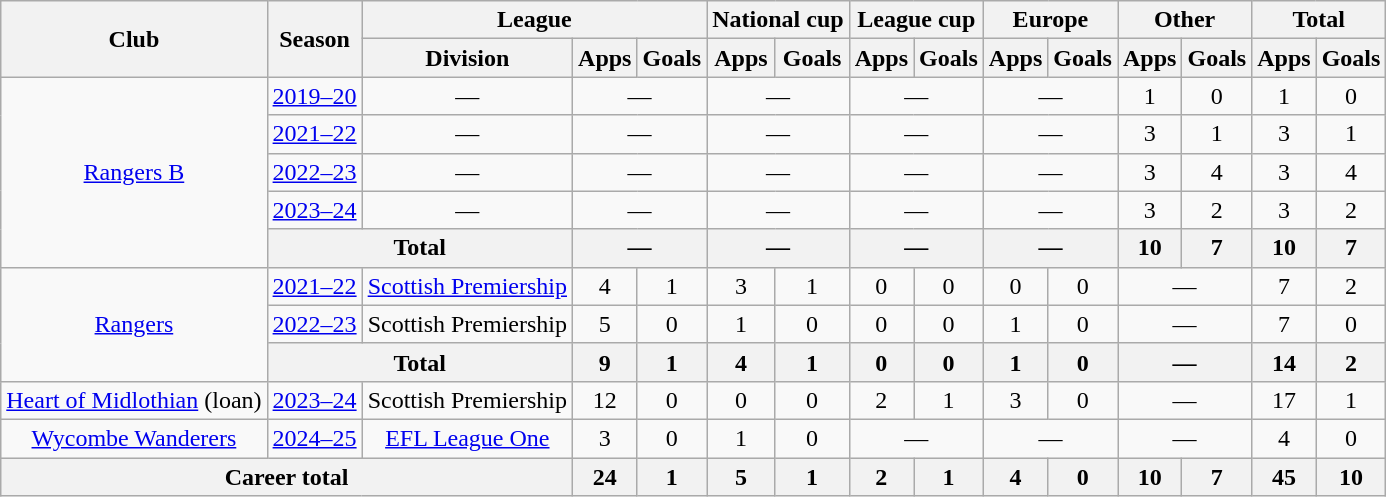<table class="wikitable" style="text-align:center">
<tr>
<th rowspan="2">Club</th>
<th rowspan="2">Season</th>
<th colspan="3">League</th>
<th colspan="2">National cup</th>
<th colspan="2">League cup</th>
<th colspan="2">Europe</th>
<th colspan="2">Other</th>
<th colspan="2">Total</th>
</tr>
<tr>
<th>Division</th>
<th>Apps</th>
<th>Goals</th>
<th>Apps</th>
<th>Goals</th>
<th>Apps</th>
<th>Goals</th>
<th>Apps</th>
<th>Goals</th>
<th>Apps</th>
<th>Goals</th>
<th>Apps</th>
<th>Goals</th>
</tr>
<tr>
<td rowspan=5><a href='#'>Rangers B</a></td>
<td><a href='#'>2019–20</a></td>
<td>—</td>
<td colspan=2>—</td>
<td colspan=2>—</td>
<td colspan=2>—</td>
<td colspan=2>—</td>
<td>1</td>
<td>0</td>
<td>1</td>
<td>0</td>
</tr>
<tr>
<td><a href='#'>2021–22</a></td>
<td>—</td>
<td colspan=2>—</td>
<td colspan=2>—</td>
<td colspan=2>—</td>
<td colspan=2>—</td>
<td>3</td>
<td>1</td>
<td>3</td>
<td>1</td>
</tr>
<tr>
<td><a href='#'>2022–23</a></td>
<td>—</td>
<td colspan=2>—</td>
<td colspan=2>—</td>
<td colspan=2>—</td>
<td colspan=2>—</td>
<td>3</td>
<td>4</td>
<td>3</td>
<td>4</td>
</tr>
<tr>
<td><a href='#'>2023–24</a></td>
<td>—</td>
<td colspan=2>—</td>
<td colspan=2>—</td>
<td colspan=2>—</td>
<td colspan=2>—</td>
<td>3</td>
<td>2</td>
<td>3</td>
<td>2</td>
</tr>
<tr>
<th colspan=2>Total</th>
<th colspan=2>—</th>
<th colspan=2>—</th>
<th colspan=2>—</th>
<th colspan=2>—</th>
<th>10</th>
<th>7</th>
<th>10</th>
<th>7</th>
</tr>
<tr>
<td rowspan=3><a href='#'>Rangers</a></td>
<td><a href='#'>2021–22</a></td>
<td><a href='#'>Scottish Premiership</a></td>
<td>4</td>
<td>1</td>
<td>3</td>
<td>1</td>
<td>0</td>
<td>0</td>
<td>0</td>
<td>0</td>
<td colspan=2>—</td>
<td>7</td>
<td>2</td>
</tr>
<tr>
<td><a href='#'>2022–23</a></td>
<td>Scottish Premiership</td>
<td>5</td>
<td>0</td>
<td>1</td>
<td>0</td>
<td>0</td>
<td>0</td>
<td>1</td>
<td>0</td>
<td colspan=2>—</td>
<td>7</td>
<td>0</td>
</tr>
<tr>
<th colspan=2>Total</th>
<th>9</th>
<th>1</th>
<th>4</th>
<th>1</th>
<th>0</th>
<th>0</th>
<th>1</th>
<th>0</th>
<th colspan=2>—</th>
<th>14</th>
<th>2</th>
</tr>
<tr>
<td><a href='#'>Heart of Midlothian</a> (loan)</td>
<td><a href='#'>2023–24</a></td>
<td>Scottish Premiership</td>
<td>12</td>
<td>0</td>
<td>0</td>
<td>0</td>
<td>2</td>
<td>1</td>
<td>3</td>
<td>0</td>
<td colspan=2>—</td>
<td>17</td>
<td>1</td>
</tr>
<tr>
<td><a href='#'>Wycombe Wanderers</a></td>
<td><a href='#'>2024–25</a></td>
<td><a href='#'>EFL League One</a></td>
<td>3</td>
<td>0</td>
<td>1</td>
<td>0</td>
<td colspan="2">—</td>
<td colspan="2">—</td>
<td colspan="2">—</td>
<td>4</td>
<td>0</td>
</tr>
<tr>
<th colspan="3">Career total</th>
<th>24</th>
<th>1</th>
<th>5</th>
<th>1</th>
<th>2</th>
<th>1</th>
<th>4</th>
<th>0</th>
<th>10</th>
<th>7</th>
<th>45</th>
<th>10</th>
</tr>
</table>
